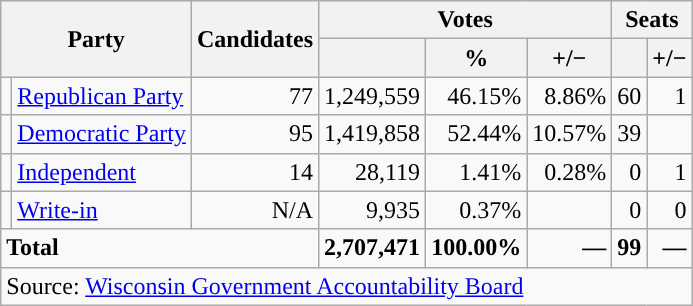<table class="wikitable">
<tr>
<th colspan="2" rowspan="2">Party</th>
<th rowspan="2">Candidates</th>
<th colspan="3">Votes</th>
<th colspan="2">Seats</th>
</tr>
<tr>
<th></th>
<th>%</th>
<th>+/−</th>
<th></th>
<th>+/−</th>
</tr>
<tr>
<td style="background-color:"></td>
<td><a href='#'>Republican Party</a></td>
<td align="right">77</td>
<td align="right">1,249,559</td>
<td align="right">46.15%</td>
<td align="right"> 8.86%</td>
<td align="right">60</td>
<td align="right"> 1</td>
</tr>
<tr>
<td style="background-color:"></td>
<td><a href='#'>Democratic Party</a></td>
<td align="right">95</td>
<td align="right">1,419,858</td>
<td align="right">52.44%</td>
<td align="right"> 10.57%</td>
<td align="right">39</td>
<td align="center"></td>
</tr>
<tr>
<td style="background-color:"></td>
<td><a href='#'>Independent</a></td>
<td align="right">14</td>
<td align="right">28,119</td>
<td align="right">1.41%</td>
<td align="right"> 0.28%</td>
<td align="right">0</td>
<td align="right"> 1</td>
</tr>
<tr>
<td style="background-color:"></td>
<td><a href='#'>Write-in</a></td>
<td align="right">N/A</td>
<td align="right">9,935</td>
<td align="right">0.37%</td>
<td align="right"></td>
<td align="right">0</td>
<td align="right">0</td>
</tr>
<tr>
<td colspan="3"><strong>Total</strong></td>
<td align="right"><strong>2,707,471</strong></td>
<td align="right"><strong>100.00%</strong></td>
<td align="right"><strong>—</strong></td>
<td align="right"><strong>99</strong></td>
<td align="right"><strong>—</strong></td>
</tr>
<tr>
<td colspan="8">Source: <a href='#'>Wisconsin Government Accountability Board</a></td>
</tr>
</table>
